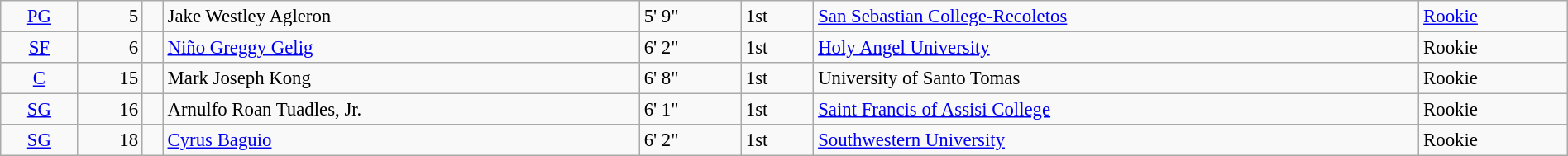<table class=wikitable width=100% style=font-size:95%>
<tr>
<td align=center><a href='#'>PG</a></td>
<td align=right>5</td>
<td></td>
<td>Jake Westley Agleron</td>
<td>5' 9"</td>
<td>1st</td>
<td><a href='#'>San Sebastian College-Recoletos</a></td>
<td><a href='#'>Rookie</a></td>
</tr>
<tr>
<td align=center><a href='#'>SF</a></td>
<td align=right>6</td>
<td></td>
<td><a href='#'>Niño Greggy Gelig</a></td>
<td>6' 2"</td>
<td>1st</td>
<td><a href='#'>Holy Angel University</a></td>
<td>Rookie</td>
</tr>
<tr>
<td align=center><a href='#'>C</a></td>
<td align=right>15</td>
<td></td>
<td>Mark Joseph Kong</td>
<td>6' 8"</td>
<td>1st</td>
<td>University of Santo Tomas</td>
<td>Rookie</td>
</tr>
<tr>
<td align=center><a href='#'>SG</a></td>
<td align=right>16</td>
<td></td>
<td>Arnulfo Roan Tuadles, Jr.</td>
<td>6' 1"</td>
<td>1st</td>
<td><a href='#'>Saint Francis of Assisi College</a></td>
<td>Rookie</td>
</tr>
<tr>
<td align=center><a href='#'>SG</a></td>
<td align=right>18</td>
<td></td>
<td><a href='#'>Cyrus Baguio</a></td>
<td>6' 2"</td>
<td>1st</td>
<td><a href='#'>Southwestern University</a></td>
<td>Rookie</td>
</tr>
</table>
